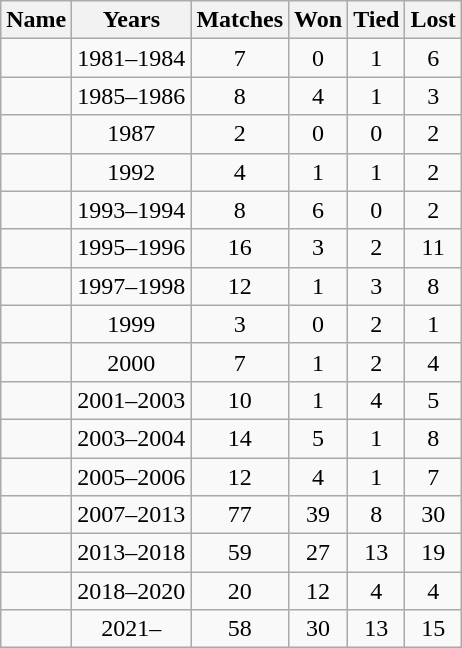<table class="wikitable sortable" style="text-align:center;">
<tr>
<th>Name</th>
<th>Years</th>
<th>Matches</th>
<th>Won</th>
<th>Tied</th>
<th>Lost</th>
</tr>
<tr>
<td style="text-align: left;"> </td>
<td>1981–1984</td>
<td>7</td>
<td>0</td>
<td>1</td>
<td>6</td>
</tr>
<tr>
<td style="text-align: left;"> </td>
<td>1985–1986</td>
<td>8</td>
<td>4</td>
<td>1</td>
<td>3</td>
</tr>
<tr>
<td style="text-align: left;"> </td>
<td>1987</td>
<td>2</td>
<td>0</td>
<td>0</td>
<td>2</td>
</tr>
<tr>
<td style="text-align: left;"> </td>
<td>1992</td>
<td>4</td>
<td>1</td>
<td>1</td>
<td>2</td>
</tr>
<tr>
<td style="text-align: left;"> </td>
<td>1993–1994</td>
<td>8</td>
<td>6</td>
<td>0</td>
<td>2</td>
</tr>
<tr>
<td style="text-align: left;"> </td>
<td>1995–1996</td>
<td>16</td>
<td>3</td>
<td>2</td>
<td>11</td>
</tr>
<tr>
<td style="text-align: left;"> </td>
<td>1997–1998</td>
<td>12</td>
<td>1</td>
<td>3</td>
<td>8</td>
</tr>
<tr>
<td style="text-align: left;"> </td>
<td>1999</td>
<td>3</td>
<td>0</td>
<td>2</td>
<td>1</td>
</tr>
<tr>
<td style="text-align: left;"> </td>
<td>2000</td>
<td>7</td>
<td>1</td>
<td>2</td>
<td>4</td>
</tr>
<tr>
<td style="text-align: left;"> </td>
<td>2001–2003</td>
<td>10</td>
<td>1</td>
<td>4</td>
<td>5</td>
</tr>
<tr>
<td style="text-align: left;"> </td>
<td>2003–2004</td>
<td>14</td>
<td>5</td>
<td>1</td>
<td>8</td>
</tr>
<tr>
<td style="text-align: left;"> </td>
<td>2005–2006</td>
<td>12</td>
<td>4</td>
<td>1</td>
<td>7</td>
</tr>
<tr>
<td style="text-align: left;"> </td>
<td>2007–2013</td>
<td>77</td>
<td>39</td>
<td>8</td>
<td>30</td>
</tr>
<tr>
<td style="text-align: left;"> </td>
<td>2013–2018</td>
<td>59</td>
<td>27</td>
<td>13</td>
<td>19</td>
</tr>
<tr>
<td style="text-align: left;"> </td>
<td>2018–2020</td>
<td>20</td>
<td>12</td>
<td>4</td>
<td>4</td>
</tr>
<tr>
<td style="text-align: left;"> <strong></strong></td>
<td>2021–</td>
<td>58</td>
<td>30</td>
<td>13</td>
<td>15</td>
</tr>
</table>
